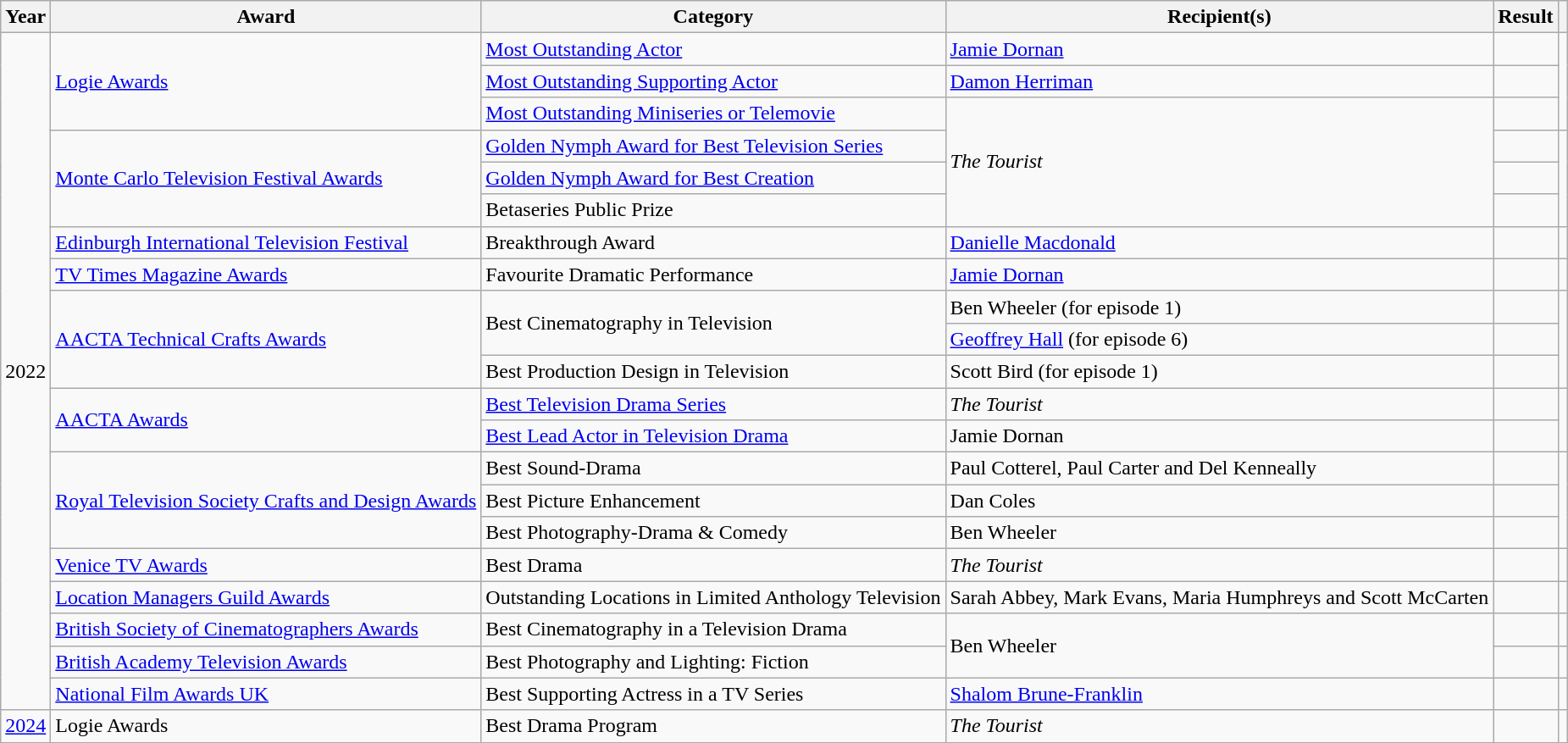<table class="wikitable sortable plainrowheaders">
<tr>
<th scope="col">Year</th>
<th scope="col">Award</th>
<th scope="col">Category</th>
<th scope="col">Recipient(s)</th>
<th scope="col">Result</th>
<th scope="col" class="unsortable"></th>
</tr>
<tr>
<td rowspan="21">2022</td>
<td rowspan="3"><a href='#'>Logie Awards</a></td>
<td><a href='#'>Most Outstanding Actor</a></td>
<td><a href='#'>Jamie Dornan</a></td>
<td></td>
<td rowspan="3"></td>
</tr>
<tr>
<td><a href='#'>Most Outstanding Supporting Actor</a></td>
<td><a href='#'>Damon Herriman</a></td>
<td></td>
</tr>
<tr>
<td><a href='#'>Most Outstanding Miniseries or Telemovie</a></td>
<td rowspan="4"><em>The Tourist</em></td>
<td></td>
</tr>
<tr>
<td rowspan="3"><a href='#'>Monte Carlo Television Festival Awards</a></td>
<td><a href='#'>Golden Nymph Award for Best Television Series</a></td>
<td></td>
<td rowspan="3"></td>
</tr>
<tr>
<td><a href='#'>Golden Nymph Award for Best Creation</a></td>
<td></td>
</tr>
<tr>
<td>Betaseries Public Prize</td>
<td></td>
</tr>
<tr>
<td><a href='#'>Edinburgh International Television Festival</a></td>
<td>Breakthrough Award</td>
<td><a href='#'>Danielle Macdonald</a></td>
<td></td>
<td></td>
</tr>
<tr>
<td><a href='#'>TV Times Magazine Awards</a></td>
<td>Favourite Dramatic Performance</td>
<td><a href='#'>Jamie Dornan</a></td>
<td></td>
<td></td>
</tr>
<tr>
<td rowspan="3"><a href='#'>AACTA Technical Crafts Awards</a></td>
<td rowspan="2">Best Cinematography in Television</td>
<td>Ben Wheeler (for episode 1)</td>
<td></td>
<td rowspan="3"></td>
</tr>
<tr>
<td><a href='#'>Geoffrey Hall</a> (for episode 6)</td>
<td></td>
</tr>
<tr>
<td>Best Production Design in Television</td>
<td>Scott Bird (for episode 1)</td>
<td></td>
</tr>
<tr>
<td rowspan="2"><a href='#'>AACTA Awards</a></td>
<td><a href='#'>Best Television Drama Series</a></td>
<td><em>The Tourist</em></td>
<td></td>
<td rowspan="2"></td>
</tr>
<tr>
<td><a href='#'>Best Lead Actor in Television Drama</a></td>
<td>Jamie Dornan</td>
<td></td>
</tr>
<tr>
<td rowspan="3"><a href='#'>Royal Television Society Crafts and Design Awards</a></td>
<td>Best Sound-Drama</td>
<td>Paul Cotterel, Paul Carter and Del Kenneally</td>
<td></td>
<td rowspan="3"></td>
</tr>
<tr>
<td>Best Picture Enhancement</td>
<td>Dan Coles</td>
<td></td>
</tr>
<tr>
<td>Best Photography-Drama & Comedy</td>
<td>Ben Wheeler</td>
<td></td>
</tr>
<tr>
<td><a href='#'>Venice TV Awards</a></td>
<td>Best Drama</td>
<td><em>The Tourist</em></td>
<td></td>
<td></td>
</tr>
<tr>
<td><a href='#'>Location Managers Guild Awards</a></td>
<td>Outstanding Locations in Limited Anthology Television</td>
<td>Sarah Abbey, Mark Evans, Maria Humphreys and Scott McCarten</td>
<td></td>
<td></td>
</tr>
<tr>
<td><a href='#'>British Society of Cinematographers Awards</a></td>
<td>Best Cinematography in a Television Drama</td>
<td rowspan="2">Ben Wheeler</td>
<td></td>
<td></td>
</tr>
<tr>
<td><a href='#'>British Academy Television Awards</a></td>
<td>Best Photography and Lighting: Fiction</td>
<td></td>
<td></td>
</tr>
<tr>
<td><a href='#'>National Film Awards UK</a></td>
<td>Best Supporting Actress in a TV Series</td>
<td><a href='#'>Shalom Brune-Franklin</a></td>
<td></td>
<td></td>
</tr>
<tr>
<td><a href='#'>2024</a></td>
<td>Logie Awards</td>
<td>Best Drama Program</td>
<td><em>The Tourist</em></td>
<td></td>
<td></td>
</tr>
</table>
